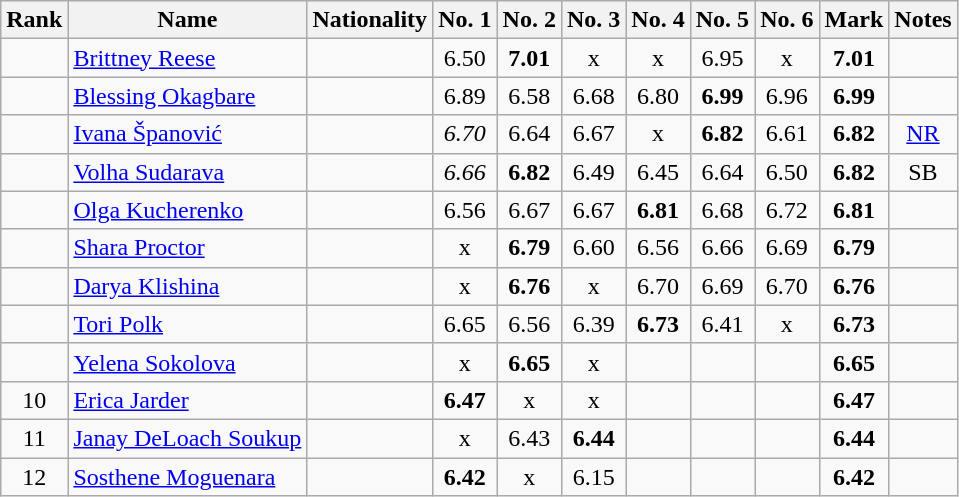<table class="wikitable sortable" style="text-align:center">
<tr>
<th>Rank</th>
<th>Name</th>
<th>Nationality</th>
<th>No. 1</th>
<th>No. 2</th>
<th>No. 3</th>
<th>No. 4</th>
<th>No. 5</th>
<th>No. 6</th>
<th>Mark</th>
<th>Notes</th>
</tr>
<tr>
<td></td>
<td align=left><a href='#'>Brittney Reese</a></td>
<td align=left></td>
<td>6.50</td>
<td><strong>7.01</strong></td>
<td>x</td>
<td>x</td>
<td>6.95</td>
<td>x</td>
<td><strong>7.01</strong></td>
<td></td>
</tr>
<tr>
<td></td>
<td align=left><a href='#'>Blessing Okagbare</a></td>
<td align=left></td>
<td>6.89</td>
<td>6.58</td>
<td>6.68</td>
<td>6.80</td>
<td><strong>6.99</strong></td>
<td>6.96</td>
<td><strong>6.99</strong></td>
<td></td>
</tr>
<tr>
<td></td>
<td align=left><a href='#'>Ivana Španović</a></td>
<td align=left></td>
<td><em>6.70</em></td>
<td>6.64</td>
<td>6.67</td>
<td>x</td>
<td><strong>6.82</strong></td>
<td>6.61</td>
<td><strong>6.82</strong></td>
<td><a href='#'>NR</a></td>
</tr>
<tr>
<td></td>
<td align=left><a href='#'>Volha Sudarava</a></td>
<td align=left></td>
<td><em>6.66</em></td>
<td><strong>6.82</strong></td>
<td>6.49</td>
<td>6.45</td>
<td>6.64</td>
<td>6.50</td>
<td><strong>6.82</strong></td>
<td>SB</td>
</tr>
<tr>
<td></td>
<td align=left><a href='#'>Olga Kucherenko</a></td>
<td align=left></td>
<td>6.56</td>
<td>6.67</td>
<td>6.67</td>
<td><strong>6.81</strong></td>
<td>6.68</td>
<td>6.72</td>
<td><strong>6.81</strong></td>
<td></td>
</tr>
<tr>
<td></td>
<td align=left><a href='#'>Shara Proctor</a></td>
<td align=left></td>
<td>x</td>
<td><strong>6.79</strong></td>
<td>6.60</td>
<td>6.56</td>
<td>6.66</td>
<td>6.69</td>
<td><strong>6.79</strong></td>
<td></td>
</tr>
<tr>
<td></td>
<td align=left><a href='#'>Darya Klishina</a></td>
<td align=left></td>
<td>x</td>
<td><strong>6.76</strong></td>
<td>x</td>
<td>6.70</td>
<td>6.69</td>
<td>6.70</td>
<td><strong>6.76</strong></td>
<td></td>
</tr>
<tr>
<td></td>
<td align=left><a href='#'>Tori Polk</a></td>
<td align=left></td>
<td>6.65</td>
<td>6.56</td>
<td>6.39</td>
<td><strong>6.73</strong></td>
<td>6.41</td>
<td>x</td>
<td><strong>6.73</strong></td>
<td></td>
</tr>
<tr>
<td></td>
<td align=left><a href='#'>Yelena Sokolova</a></td>
<td align=left></td>
<td>x</td>
<td><strong>6.65</strong></td>
<td>x</td>
<td></td>
<td></td>
<td></td>
<td><strong>6.65</strong></td>
<td></td>
</tr>
<tr>
<td>10</td>
<td align=left><a href='#'>Erica Jarder</a></td>
<td align=left></td>
<td><strong>6.47</strong></td>
<td>x</td>
<td>x</td>
<td></td>
<td></td>
<td></td>
<td><strong>6.47</strong></td>
<td></td>
</tr>
<tr>
<td>11</td>
<td align=left><a href='#'>Janay DeLoach Soukup</a></td>
<td align=left></td>
<td>x</td>
<td>6.43</td>
<td><strong>6.44</strong></td>
<td></td>
<td></td>
<td></td>
<td><strong>6.44</strong></td>
<td></td>
</tr>
<tr>
<td>12</td>
<td align=left><a href='#'>Sosthene Moguenara</a></td>
<td align=left></td>
<td><strong>6.42</strong></td>
<td>x</td>
<td>6.15</td>
<td></td>
<td></td>
<td></td>
<td><strong>6.42</strong></td>
<td></td>
</tr>
</table>
